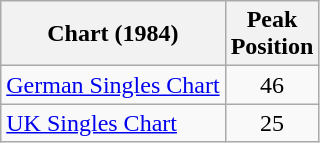<table class="wikitable">
<tr>
<th>Chart (1984)</th>
<th>Peak<br>Position</th>
</tr>
<tr>
<td align="left"><a href='#'>German Singles Chart</a></td>
<td align="center">46</td>
</tr>
<tr>
<td align="left"><a href='#'>UK Singles Chart</a></td>
<td align="center">25</td>
</tr>
</table>
